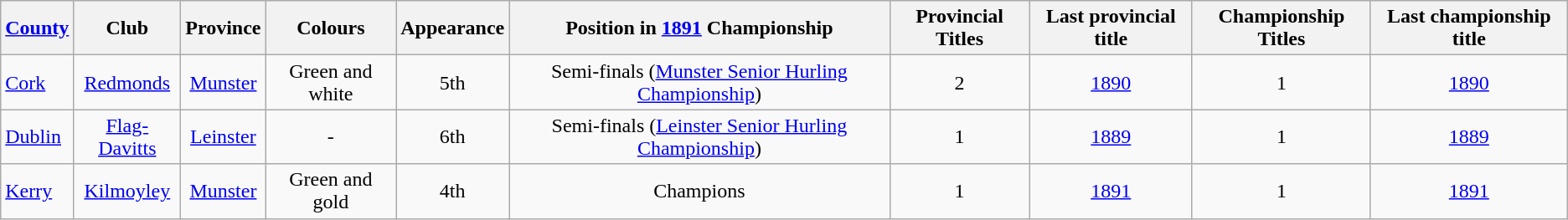<table class="wikitable sortable" style="text-align:center">
<tr>
<th><a href='#'>County</a></th>
<th>Club</th>
<th>Province</th>
<th>Colours</th>
<th>Appearance</th>
<th>Position in <a href='#'>1891</a> Championship</th>
<th>Provincial Titles</th>
<th>Last provincial title</th>
<th>Championship Titles</th>
<th>Last championship title</th>
</tr>
<tr>
<td style="text-align:left"> <a href='#'>Cork</a></td>
<td><a href='#'>Redmonds</a></td>
<td><a href='#'>Munster</a></td>
<td>Green and white</td>
<td>5th</td>
<td>Semi-finals (<a href='#'>Munster Senior Hurling Championship</a>)</td>
<td>2</td>
<td><a href='#'>1890</a></td>
<td>1</td>
<td><a href='#'>1890</a></td>
</tr>
<tr>
<td style="text-align:left"> <a href='#'>Dublin</a></td>
<td><a href='#'>Flag-Davitts</a></td>
<td><a href='#'>Leinster</a></td>
<td>-</td>
<td>6th</td>
<td>Semi-finals (<a href='#'>Leinster Senior Hurling Championship</a>)</td>
<td>1</td>
<td><a href='#'>1889</a></td>
<td>1</td>
<td><a href='#'>1889</a></td>
</tr>
<tr>
<td style="text-align:left"> <a href='#'>Kerry</a></td>
<td><a href='#'>Kilmoyley</a></td>
<td><a href='#'>Munster</a></td>
<td>Green and gold</td>
<td>4th</td>
<td>Champions</td>
<td>1</td>
<td><a href='#'>1891</a></td>
<td>1</td>
<td><a href='#'>1891</a></td>
</tr>
</table>
